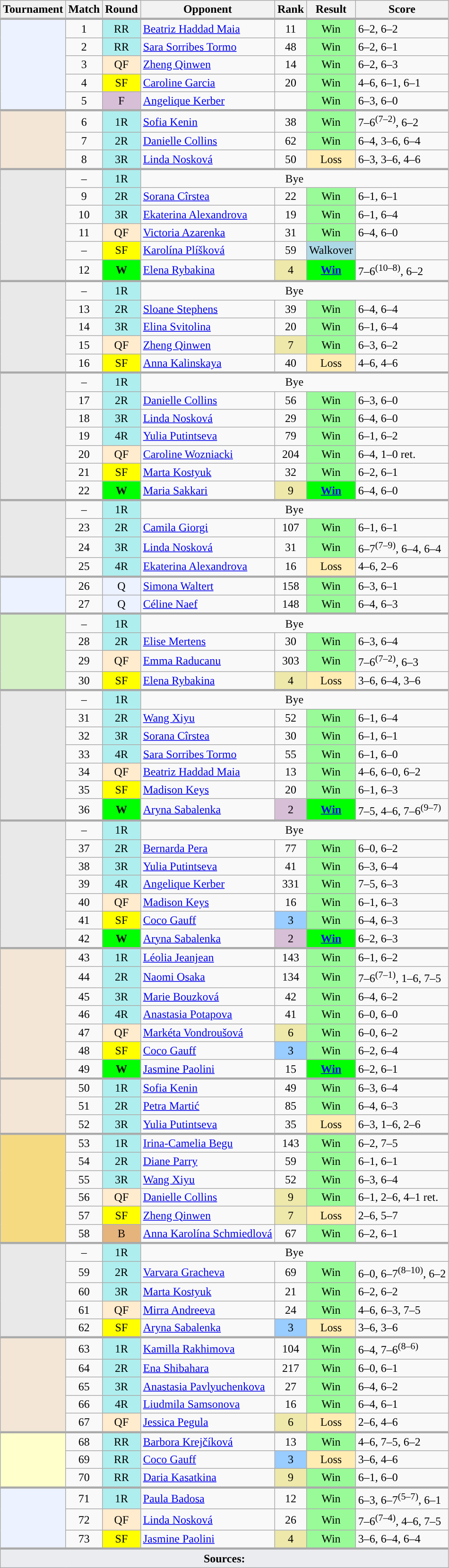<table class="wikitable">
<tr>
<th>Tournament</th>
<th>Match</th>
<th>Round</th>
<th>Opponent</th>
<th>Rank</th>
<th>Result</th>
<th>Score</th>
</tr>
<tr style="border-top:3px solid #aaaaaa">
<td rowspan="5" style="background:#ecf2ff; text-align:left"></td>
<td style="text-align:center">1</td>
<td style="text-align:center; background:#afeeee">RR</td>
<td> <a href='#'>Beatriz Haddad Maia</a></td>
<td style="text-align:center">11</td>
<td style="text-align:center; background:#98fb98">Win</td>
<td>6–2, 6–2</td>
</tr>
<tr>
<td style="text-align:center">2</td>
<td style="text-align:center; background:#afeeee">RR</td>
<td> <a href='#'>Sara Sorribes Tormo</a></td>
<td style="text-align:center">48</td>
<td style="text-align:center; background:#98fb98">Win</td>
<td>6–2, 6–1</td>
</tr>
<tr>
<td style="text-align:center">3</td>
<td style="text-align:center; background:#ffebcd">QF</td>
<td> <a href='#'>Zheng Qinwen</a></td>
<td style="text-align:center">14</td>
<td style="text-align:center; background:#98fb98">Win</td>
<td>6–2, 6–3</td>
</tr>
<tr>
<td style="text-align:center">4</td>
<td style="text-align:center; background:yellow">SF</td>
<td> <a href='#'>Caroline Garcia</a></td>
<td style="text-align:center">20</td>
<td style="text-align:center; background:#98fb98">Win</td>
<td>4–6, 6–1, 6–1</td>
</tr>
<tr>
<td style="text-align:center">5</td>
<td style="text-align:center; background:thistle">F</td>
<td> <a href='#'>Angelique Kerber</a></td>
<td></td>
<td style="text-align:center; background:#98fb98">Win</td>
<td>6–3, 6–0</td>
</tr>
<tr style="border-top:3px solid #aaaaaa">
<td rowspan="3" style="background:#f3e6d7; text-align:left"></td>
<td style="text-align:center">6</td>
<td style="text-align:center; background:#afeeee">1R</td>
<td> <a href='#'>Sofia Kenin</a></td>
<td style="text-align:center">38</td>
<td style="text-align:center; background:#98fb98">Win</td>
<td>7–6<sup>(7–2)</sup>, 6–2</td>
</tr>
<tr>
<td style="text-align:center">7</td>
<td style="text-align:center; background:#afeeee">2R</td>
<td> <a href='#'>Danielle Collins</a></td>
<td style="text-align:center">62</td>
<td style="text-align:center; background:#98fb98">Win</td>
<td>6–4, 3–6, 6–4</td>
</tr>
<tr>
<td style="text-align:center">8</td>
<td style="text-align:center; background:#afeeee">3R</td>
<td> <a href='#'>Linda Nosková</a></td>
<td style="text-align:center">50</td>
<td style="text-align:center; background:#ffecb2">Loss</td>
<td>6–3, 3–6, 4–6</td>
</tr>
<tr style="border-top:3px solid #aaaaaa">
<td rowspan="6" style="background:#e9e9e9; text-align:left"></td>
<td style="text-align:center">–</td>
<td style="text-align:center; background:#afeeee">1R</td>
<td colspan="4" style="text-align:center">Bye</td>
</tr>
<tr>
<td style="text-align:center">9</td>
<td style="text-align:center; background:#afeeee">2R</td>
<td> <a href='#'>Sorana Cîrstea</a></td>
<td style="text-align:center">22</td>
<td style="text-align:center; background:#98fb98">Win</td>
<td>6–1, 6–1</td>
</tr>
<tr>
<td style="text-align:center">10</td>
<td style="text-align:center; background:#afeeee">3R</td>
<td> <a href='#'>Ekaterina Alexandrova</a> </td>
<td style="text-align:center">19</td>
<td style="text-align:center; background:#98fb98">Win</td>
<td>6–1, 6–4</td>
</tr>
<tr>
<td style="text-align:center">11</td>
<td style="text-align:center; background:#ffebcd">QF</td>
<td> <a href='#'>Victoria Azarenka</a></td>
<td style="text-align:center">31</td>
<td style="text-align:center; background:#98fb98">Win</td>
<td>6–4, 6–0</td>
</tr>
<tr>
<td style="text-align:center">–</td>
<td style="text-align:center; background:yellow">SF</td>
<td> <a href='#'>Karolína Plíšková</a></td>
<td style="text-align:center">59</td>
<td style="text-align:center; background:lightblue">Walkover</td>
<td></td>
</tr>
<tr>
<td style="text-align:center">12</td>
<td style="text-align:center; background:lime"><strong>W</strong></td>
<td> <a href='#'>Elena Rybakina</a> </td>
<td style="text-align:center; background:#eee8aa">4</td>
<td style="text-align:center; background:lime"><strong><a href='#'>Win</a></strong> </td>
<td>7–6<sup>(10–8)</sup>, 6–2</td>
</tr>
<tr style="border-top:3px solid #aaaaaa">
<td rowspan="5" style="background:#e9e9e9; text-align:left"></td>
<td style="text-align:center">–</td>
<td style="text-align:center; background:#afeeee">1R</td>
<td colspan="4" style="text-align:center">Bye</td>
</tr>
<tr>
<td style="text-align:center">13</td>
<td style="text-align:center; background:#afeeee">2R</td>
<td> <a href='#'>Sloane Stephens</a></td>
<td style="text-align:center">39</td>
<td style="text-align:center; background:#98fb98">Win</td>
<td>6–4, 6–4</td>
</tr>
<tr>
<td style="text-align:center">14</td>
<td style="text-align:center; background:#afeeee">3R</td>
<td> <a href='#'>Elina Svitolina</a> </td>
<td style="text-align:center">20</td>
<td style="text-align:center; background:#98fb98">Win</td>
<td>6–1, 6–4</td>
</tr>
<tr>
<td style="text-align:center">15</td>
<td style="text-align:center; background:#ffebcd">QF</td>
<td> <a href='#'>Zheng Qinwen</a> </td>
<td style="text-align:center; background:#eee8aa">7</td>
<td style="text-align:center; background:#98fb98">Win</td>
<td>6–3, 6–2</td>
</tr>
<tr>
<td style="text-align:center">16</td>
<td style="text-align:center; background:yellow">SF</td>
<td> <a href='#'>Anna Kalinskaya</a> </td>
<td style="text-align:center">40</td>
<td style="text-align:center; background:#ffecb2">Loss</td>
<td>4–6, 4–6</td>
</tr>
<tr style="border-top:3px solid #aaaaaa">
<td rowspan="7" style="background:#e9e9e9; text-align:left"></td>
<td style="text-align:center">–</td>
<td style="text-align:center; background:#afeeee">1R</td>
<td colspan="4" style="text-align:center">Bye</td>
</tr>
<tr>
<td style="text-align:center">17</td>
<td style="text-align:center; background:#afeeee">2R</td>
<td> <a href='#'>Danielle Collins</a></td>
<td style="text-align:center">56</td>
<td style="text-align:center; background:#98fb98">Win</td>
<td>6–3, 6–0</td>
</tr>
<tr>
<td style="text-align:center">18</td>
<td style="text-align:center; background:#afeeee">3R</td>
<td> <a href='#'>Linda Nosková</a> </td>
<td style="text-align:center">29</td>
<td style="text-align:center; background:#98fb98">Win</td>
<td>6–4, 6–0</td>
</tr>
<tr>
<td style="text-align:center">19</td>
<td style="text-align:center; background:#afeeee">4R</td>
<td> <a href='#'>Yulia Putintseva</a></td>
<td style="text-align:center">79</td>
<td style="text-align:center; background:#98fb98">Win</td>
<td>6–1, 6–2</td>
</tr>
<tr>
<td style="text-align:center">20</td>
<td style="text-align:center; background:#ffebcd">QF</td>
<td> <a href='#'>Caroline Wozniacki</a> </td>
<td style="text-align:center">204</td>
<td style="text-align:center; background:#98fb98">Win</td>
<td>6–4, 1–0 ret.</td>
</tr>
<tr>
<td style="text-align:center">21</td>
<td style="text-align:center; background:yellow">SF</td>
<td> <a href='#'>Marta Kostyuk</a> </td>
<td style="text-align:center">32</td>
<td style="text-align:center; background:#98fb98">Win</td>
<td>6–2, 6–1</td>
</tr>
<tr>
<td style="text-align:center">22</td>
<td style="text-align:center; background:lime"><strong>W</strong></td>
<td> <a href='#'>Maria Sakkari</a> </td>
<td style="text-align:center; background:#eee8aa">9</td>
<td style="text-align:center; background:lime"><strong><a href='#'>Win</a></strong> </td>
<td>6–4, 6–0</td>
</tr>
<tr style="border-top:3px solid #aaaaaa">
<td rowspan="4" style="background:#e9e9e9; text-align:left"></td>
<td style="text-align:center">–</td>
<td style="text-align:center; background:#afeeee">1R</td>
<td colspan="4" style="text-align:center">Bye</td>
</tr>
<tr>
<td style="text-align:center">23</td>
<td style="text-align:center; background:#afeeee">2R</td>
<td> <a href='#'>Camila Giorgi</a></td>
<td style="text-align:center">107</td>
<td style="text-align:center; background:#98fb98">Win</td>
<td>6–1, 6–1</td>
</tr>
<tr>
<td style="text-align:center">24</td>
<td style="text-align:center; background:#afeeee">3R</td>
<td> <a href='#'>Linda Nosková</a> </td>
<td style="text-align:center">31</td>
<td style="text-align:center; background:#98fb98">Win</td>
<td>6–7<sup>(7–9)</sup>, 6–4, 6–4</td>
</tr>
<tr>
<td style="text-align:center">25</td>
<td style="text-align:center; background:#afeeee">4R</td>
<td> <a href='#'>Ekaterina Alexandrova</a> </td>
<td style="text-align:center">16</td>
<td style="text-align:center; background:#ffecb2">Loss</td>
<td>4–6, 2–6</td>
</tr>
<tr style="border-top:3px solid #aaaaaa">
<td rowspan="2" style="background:#ecf2ff; text-align:left"></td>
<td style="text-align:center">26</td>
<td style="text-align:center; background:#ecf2ff">Q</td>
<td> <a href='#'>Simona Waltert</a></td>
<td style="text-align:center">158</td>
<td style="text-align:center; background:#98fb98">Win</td>
<td>6–3, 6–1</td>
</tr>
<tr>
<td style="text-align:center">27</td>
<td style="text-align:center; background:#ecf2ff">Q</td>
<td> <a href='#'>Céline Naef</a></td>
<td style="text-align:center">148</td>
<td style="text-align:center; background:#98fb98">Win</td>
<td>6–4, 6–3</td>
</tr>
<tr style="border-top:3px solid #aaaaaa">
<td rowspan="4" style="background:#d4f1c5; text-align:left"></td>
<td style="text-align:center">–</td>
<td style="text-align:center; background:#afeeee">1R</td>
<td colspan="4" style="text-align:center">Bye</td>
</tr>
<tr>
<td style="text-align:center">28</td>
<td style="text-align:center; background:#afeeee">2R</td>
<td> <a href='#'>Elise Mertens</a></td>
<td style="text-align:center">30</td>
<td style="text-align:center; background:#98fb98">Win</td>
<td>6–3, 6–4</td>
</tr>
<tr>
<td style="text-align:center">29</td>
<td style="text-align:center; background:#ffebcd">QF</td>
<td> <a href='#'>Emma Raducanu</a> </td>
<td style="text-align:center">303</td>
<td style="text-align:center; background:#98fb98">Win</td>
<td>7–6<sup>(7–2)</sup>, 6–3</td>
</tr>
<tr>
<td style="text-align:center">30</td>
<td style="text-align:center; background:yellow">SF</td>
<td> <a href='#'>Elena Rybakina</a> </td>
<td style="text-align:center; background:#eee8aa">4</td>
<td style="text-align:center; background:#ffecb2">Loss</td>
<td>3–6, 6–4, 3–6</td>
</tr>
<tr style="border-top:3px solid #aaaaaa">
<td rowspan="7" style="background:#e9e9e9; text-align:left"></td>
<td style="text-align:center">–</td>
<td style="text-align:center; background:#afeeee">1R</td>
<td colspan="4" style="text-align:center">Bye</td>
</tr>
<tr>
<td style="text-align:center">31</td>
<td style="text-align:center; background:#afeeee">2R</td>
<td> <a href='#'>Wang Xiyu</a></td>
<td style="text-align:center">52</td>
<td style="text-align:center; background:#98fb98">Win</td>
<td>6–1, 6–4</td>
</tr>
<tr>
<td style="text-align:center">32</td>
<td style="text-align:center; background:#afeeee">3R</td>
<td> <a href='#'>Sorana Cîrstea</a> </td>
<td style="text-align:center">30</td>
<td style="text-align:center; background:#98fb98">Win</td>
<td>6–1, 6–1</td>
</tr>
<tr>
<td style="text-align:center">33</td>
<td style="text-align:center; background:#afeeee">4R</td>
<td> <a href='#'>Sara Sorribes Tormo</a></td>
<td style="text-align:center">55</td>
<td style="text-align:center; background:#98fb98">Win</td>
<td>6–1, 6–0</td>
</tr>
<tr>
<td style="text-align:center">34</td>
<td style="text-align:center; background:#ffebcd">QF</td>
<td> <a href='#'>Beatriz Haddad Maia</a> </td>
<td style="text-align:center">13</td>
<td style="text-align:center; background:#98fb98">Win</td>
<td>4–6, 6–0, 6–2</td>
</tr>
<tr>
<td style="text-align:center">35</td>
<td style="text-align:center; background:yellow">SF</td>
<td> <a href='#'>Madison Keys</a> </td>
<td style="text-align:center">20</td>
<td style="text-align:center; background:#98fb98">Win</td>
<td>6–1, 6–3</td>
</tr>
<tr>
<td style="text-align:center">36</td>
<td style="text-align:center; background:lime"><strong>W</strong></td>
<td> <a href='#'>Aryna Sabalenka</a> </td>
<td style="text-align:center; background:thistle">2</td>
<td style="text-align:center; background:lime"><strong><a href='#'>Win</a></strong> </td>
<td>7–5, 4–6, 7–6<sup>(9–7)</sup></td>
</tr>
<tr style="border-top:3px solid #aaaaaa">
<td rowspan="7" style="background:#e9e9e9; text-align:left"></td>
<td style="text-align:center">–</td>
<td style="text-align:center; background:#afeeee">1R</td>
<td colspan="4" style="text-align:center">Bye</td>
</tr>
<tr>
<td style="text-align:center">37</td>
<td style="text-align:center; background:#afeeee">2R</td>
<td> <a href='#'>Bernarda Pera</a> </td>
<td style="text-align:center">77</td>
<td style="text-align:center; background:#98fb98">Win</td>
<td>6–0, 6–2</td>
</tr>
<tr>
<td style="text-align:center">38</td>
<td style="text-align:center; background:#afeeee">3R</td>
<td> <a href='#'>Yulia Putintseva</a></td>
<td style="text-align:center">41</td>
<td style="text-align:center; background:#98fb98">Win</td>
<td>6–3, 6–4</td>
</tr>
<tr>
<td style="text-align:center">39</td>
<td style="text-align:center; background:#afeeee">4R</td>
<td> <a href='#'>Angelique Kerber</a> </td>
<td style="text-align:center">331</td>
<td style="text-align:center; background:#98fb98">Win</td>
<td>7–5, 6–3</td>
</tr>
<tr>
<td style="text-align:center">40</td>
<td style="text-align:center; background:#ffebcd">QF</td>
<td> <a href='#'>Madison Keys</a> </td>
<td style="text-align:center">16</td>
<td style="text-align:center; background:#98fb98">Win</td>
<td>6–1, 6–3</td>
</tr>
<tr>
<td style="text-align:center">41</td>
<td style="text-align:center; background:yellow">SF</td>
<td> <a href='#'>Coco Gauff</a> </td>
<td style="text-align:center; background:#99ccff">3</td>
<td style="text-align:center; background:#98fb98">Win</td>
<td>6–4, 6–3</td>
</tr>
<tr>
<td style="text-align:center">42</td>
<td style="text-align:center; background:lime"><strong>W</strong></td>
<td> <a href='#'>Aryna Sabalenka</a> </td>
<td style="text-align:center; background:thistle">2</td>
<td style="text-align:center; background:lime"><strong><a href='#'>Win</a></strong> </td>
<td>6–2, 6–3</td>
</tr>
<tr style="border-top:3px solid #aaaaaa">
<td rowspan="7" style="background:#f3e6d7; text-align:left"></td>
<td style="text-align:center">43</td>
<td style="text-align:center; background:#afeeee">1R</td>
<td> <a href='#'>Léolia Jeanjean</a> </td>
<td style="text-align:center">143</td>
<td style="text-align:center; background:#98fb98">Win</td>
<td>6–1, 6–2</td>
</tr>
<tr>
<td style="text-align:center">44</td>
<td style="text-align:center; background:#afeeee">2R</td>
<td> <a href='#'>Naomi Osaka</a> </td>
<td style="text-align:center">134</td>
<td style="text-align:center; background:#98fb98">Win</td>
<td>7–6<sup>(7–1)</sup>, 1–6, 7–5</td>
</tr>
<tr>
<td style="text-align:center">45</td>
<td style="text-align:center; background:#afeeee">3R</td>
<td> <a href='#'>Marie Bouzková</a></td>
<td style="text-align:center">42</td>
<td style="text-align:center; background:#98fb98">Win</td>
<td>6–4, 6–2</td>
</tr>
<tr>
<td style="text-align:center">46</td>
<td style="text-align:center; background:#afeeee">4R</td>
<td> <a href='#'>Anastasia Potapova</a></td>
<td style="text-align:center">41</td>
<td style="text-align:center; background:#98fb98">Win</td>
<td>6–0, 6–0</td>
</tr>
<tr>
<td style="text-align:center">47</td>
<td style="text-align:center; background:#ffebcd">QF</td>
<td> <a href='#'>Markéta Vondroušová</a> </td>
<td style="text-align:center; background:#eee8aa">6</td>
<td style="text-align:center; background:#98fb98">Win</td>
<td>6–0, 6–2</td>
</tr>
<tr>
<td style="text-align:center">48</td>
<td style="text-align:center; background:yellow">SF</td>
<td> <a href='#'>Coco Gauff</a> </td>
<td style="text-align:center; background:#99ccff">3</td>
<td style="text-align:center; background:#98fb98">Win</td>
<td>6–2, 6–4</td>
</tr>
<tr>
<td style="text-align:center">49</td>
<td style="text-align:center; background:lime"><strong>W</strong></td>
<td>   <a href='#'>Jasmine Paolini</a> </td>
<td style="text-align:center">15</td>
<td style="text-align:center; background:lime"><strong><a href='#'>Win</a></strong> </td>
<td>6–2, 6–1</td>
</tr>
<tr style="border-top:3px solid #aaaaaa">
<td rowspan="3" style="background:#f3e6d7; text-align:left"></td>
<td style="text-align:center">50</td>
<td style="text-align:center; background:#afeeee">1R</td>
<td> <a href='#'>Sofia Kenin</a></td>
<td style="text-align:center">49</td>
<td style="text-align:center; background:#98fb98">Win</td>
<td>6–3, 6–4</td>
</tr>
<tr>
<td style="text-align:center">51</td>
<td style="text-align:center; background:#afeeee">2R</td>
<td> <a href='#'>Petra Martić</a></td>
<td style="text-align:center">85</td>
<td style="text-align:center; background:#98fb98">Win</td>
<td>6–4, 6–3</td>
</tr>
<tr>
<td style="text-align:center">52</td>
<td style="text-align:center; background:#afeeee">3R</td>
<td> <a href='#'>Yulia Putintseva</a></td>
<td style="text-align:center">35</td>
<td style="text-align:center; background:#ffecb2">Loss</td>
<td>6–3, 1–6, 2–6</td>
</tr>
<tr style="border-top:3px solid #aaaaaa">
<td rowspan="6" style="background:#f5da81; text-align:left"></td>
<td style="text-align:center">53</td>
<td style="text-align:center; background:#afeeee">1R</td>
<td> <a href='#'>Irina-Camelia Begu</a> </td>
<td style="text-align:center">143</td>
<td style="text-align:center; background:#98fb98">Win</td>
<td>6–2, 7–5</td>
</tr>
<tr>
<td style="text-align:center">54</td>
<td style="text-align:center; background:#afeeee">2R</td>
<td> <a href='#'>Diane Parry</a></td>
<td style="text-align:center">59</td>
<td style="text-align:center; background:#98fb98">Win</td>
<td>6–1, 6–1</td>
</tr>
<tr>
<td style="text-align:center">55</td>
<td style="text-align:center; background:#afeeee">3R</td>
<td> <a href='#'>Wang Xiyu</a></td>
<td style="text-align:center">52</td>
<td style="text-align:center; background:#98fb98">Win</td>
<td>6–3, 6–4</td>
</tr>
<tr>
<td style="text-align:center">56</td>
<td style="text-align:center; background:#ffebcd">QF</td>
<td> <a href='#'>Danielle Collins</a> </td>
<td style="text-align:center; background:#eee8aa">9</td>
<td style="text-align:center; background:#98fb98">Win</td>
<td>6–1, 2–6, 4–1 ret.</td>
</tr>
<tr>
<td style="text-align:center">57</td>
<td style="text-align:center; background:yellow">SF</td>
<td> <a href='#'>Zheng Qinwen</a> </td>
<td style="text-align:center; background:#eee8aa">7</td>
<td style="text-align:center; background:#ffecb2">Loss</td>
<td>2–6, 5–7</td>
</tr>
<tr>
<td style="text-align:center">58</td>
<td style="text-align:center; background:#e5b47d">B</td>
<td> <a href='#'>Anna Karolína Schmiedlová</a></td>
<td style="text-align:center">67</td>
<td style="text-align:center; background:#98fb98">Win</td>
<td>6–2, 6–1</td>
</tr>
<tr style="border-top:3px solid #aaaaaa">
<td rowspan="5" style="background:#e9e9e9; text-align:left"></td>
<td style="text-align:center">–</td>
<td style="text-align:center; background:#afeeee">1R</td>
<td colspan="4" style="text-align:center">Bye</td>
</tr>
<tr>
<td style="text-align:center">59</td>
<td style="text-align:center; background:#afeeee">2R</td>
<td> <a href='#'>Varvara Gracheva</a> </td>
<td style="text-align:center">69</td>
<td style="text-align:center; background:#98fb98">Win</td>
<td>6–0, 6–7<sup>(8–10)</sup>, 6–2</td>
</tr>
<tr>
<td style="text-align:center">60</td>
<td style="text-align:center; background:#afeeee">3R</td>
<td> <a href='#'>Marta Kostyuk</a> </td>
<td style="text-align:center">21</td>
<td style="text-align:center; background:#98fb98">Win</td>
<td>6–2, 6–2</td>
</tr>
<tr>
<td style="text-align:center">61</td>
<td style="text-align:center; background:#ffebcd">QF</td>
<td> <a href='#'>Mirra Andreeva</a></td>
<td style="text-align:center">24</td>
<td style="text-align:center; background:#98fb98">Win</td>
<td>4–6, 6–3, 7–5</td>
</tr>
<tr>
<td style="text-align:center">62</td>
<td style="text-align:center; background:yellow">SF</td>
<td> <a href='#'>Aryna Sabalenka</a> </td>
<td style="text-align:center; background:#99ccff">3</td>
<td style="text-align:center; background:#ffecb2">Loss</td>
<td>3–6, 3–6</td>
</tr>
<tr style="border-top:3px solid #aaaaaa">
<td rowspan="5" style="background:#f3e6d7; text-align:left"></td>
<td style="text-align:center">63</td>
<td style="text-align:center; background:#afeeee">1R</td>
<td> <a href='#'>Kamilla Rakhimova</a> </td>
<td style="text-align:center">104</td>
<td style="text-align:center; background:#98fb98">Win</td>
<td>6–4, 7–6<sup>(8–6)</sup></td>
</tr>
<tr>
<td style="text-align:center">64</td>
<td style="text-align:center; background:#afeeee">2R</td>
<td> <a href='#'>Ena Shibahara</a> </td>
<td style="text-align:center">217</td>
<td style="text-align:center; background:#98fb98">Win</td>
<td>6–0, 6–1</td>
</tr>
<tr>
<td style="text-align:center">65</td>
<td style="text-align:center; background:#afeeee">3R</td>
<td> <a href='#'>Anastasia Pavlyuchenkova</a> </td>
<td style="text-align:center">27</td>
<td style="text-align:center; background:#98fb98">Win</td>
<td>6–4, 6–2</td>
</tr>
<tr>
<td style="text-align:center">66</td>
<td style="text-align:center; background:#afeeee">4R</td>
<td> <a href='#'>Liudmila Samsonova</a> </td>
<td style="text-align:center">16</td>
<td style="text-align:center; background:#98fb98">Win</td>
<td>6–4, 6–1</td>
</tr>
<tr>
<td style="text-align:center">67</td>
<td style="text-align:center; background:#ffebcd">QF</td>
<td> <a href='#'>Jessica Pegula</a> </td>
<td style="text-align:center; background:#eee8aa">6</td>
<td style="text-align:center; background:#ffecb2">Loss</td>
<td>2–6, 4–6</td>
</tr>
<tr style="border-top:3px solid #aaaaaa">
<td rowspan="3" style="background:#ffffcc; text-align:left"></td>
<td style="text-align:center">68</td>
<td style="text-align:center; background:#afeeee">RR</td>
<td> <a href='#'>Barbora Krejčíková</a> </td>
<td style="text-align:center;">13</td>
<td style="text-align:center; background:#98fb98">Win</td>
<td>4–6, 7–5, 6–2</td>
</tr>
<tr>
<td style="text-align:center">69</td>
<td style="text-align:center; background:#afeeee">RR</td>
<td> <a href='#'>Coco Gauff</a> </td>
<td style="text-align:center; background:#99ccff">3</td>
<td style="text-align:center; background:#ffecb2">Loss</td>
<td>3–6, 4–6</td>
</tr>
<tr>
<td style="text-align:center">70</td>
<td style="text-align:center; background:#afeeee">RR</td>
<td> <a href='#'>Daria Kasatkina</a> </td>
<td style="text-align:center; background:#eee8aa">9</td>
<td style="text-align:center; background:#98fb98">Win</td>
<td>6–1, 6–0</td>
</tr>
<tr style="border-top:3px solid #aaaaaa">
<td rowspan="3" style="background:#ecf2ff; text-align:left"></td>
<td style="text-align:center">71</td>
<td style="text-align:center; background:#afeeee">1R</td>
<td> <a href='#'>Paula Badosa</a></td>
<td style="text-align:center">12</td>
<td style="text-align:center; background:#98fb98">Win</td>
<td>6–3, 6–7<sup>(5–7)</sup>, 6–1</td>
</tr>
<tr>
<td style="text-align:center">72</td>
<td style="text-align:center; background:#ffebcd">QF</td>
<td> <a href='#'>Linda Nosková</a></td>
<td style="text-align:center">26</td>
<td style="text-align:center; background:#98fb98">Win</td>
<td>7–6<sup>(7–4)</sup>, 4–6, 7–5</td>
</tr>
<tr>
<td style="text-align:center">73</td>
<td style="text-align:center; background:yellow">SF</td>
<td> <a href='#'>Jasmine Paolini</a></td>
<td style="text-align:center; background:#eee8aa">4</td>
<td style="text-align:center; background:#98fb98">Win</td>
<td>3–6, 6–4, 6–4</td>
</tr>
<tr style="border-top:3px solid #aaaaaa">
<td colspan="7" style="background-color:#eaecf0;text-align:center"><strong>Sources:</strong></td>
</tr>
</table>
